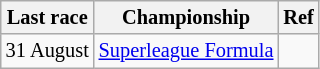<table class="wikitable" style="font-size: 85%">
<tr>
<th>Last race</th>
<th>Championship</th>
<th>Ref</th>
</tr>
<tr>
<td>31 August</td>
<td><a href='#'>Superleague Formula</a></td>
<td></td>
</tr>
</table>
